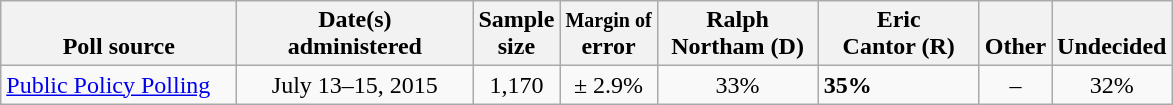<table class="wikitable">
<tr valign= bottom>
<th style="width:150px;">Poll source</th>
<th style="width:150px;">Date(s)<br>administered</th>
<th class=small>Sample<br>size</th>
<th><small>Margin of</small><br>error</th>
<th style="width:100px;">Ralph<br>Northam (D)</th>
<th style="width:100px;">Eric<br>Cantor (R)</th>
<th style="width:40px;">Other</th>
<th style="width:40px;">Undecided</th>
</tr>
<tr>
<td><a href='#'>Public Policy Polling</a></td>
<td align=center>July 13–15, 2015</td>
<td align=center>1,170</td>
<td align=center>± 2.9%</td>
<td align=center>33%</td>
<td><strong>35%</strong></td>
<td align=center>–</td>
<td align=center>32%</td>
</tr>
</table>
